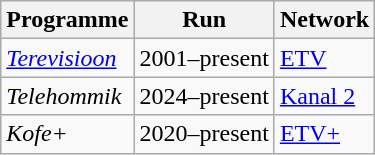<table class="wikitable">
<tr>
<th>Programme</th>
<th>Run</th>
<th>Network</th>
</tr>
<tr>
<td><em><a href='#'>Terevisioon</a></em></td>
<td>2001–present</td>
<td><a href='#'>ETV</a></td>
</tr>
<tr>
<td><em>Telehommik</em></td>
<td>2024–present</td>
<td><a href='#'>Kanal 2</a></td>
</tr>
<tr>
<td><em>Kofe+</em></td>
<td>2020–present</td>
<td><a href='#'>ETV+</a></td>
</tr>
</table>
